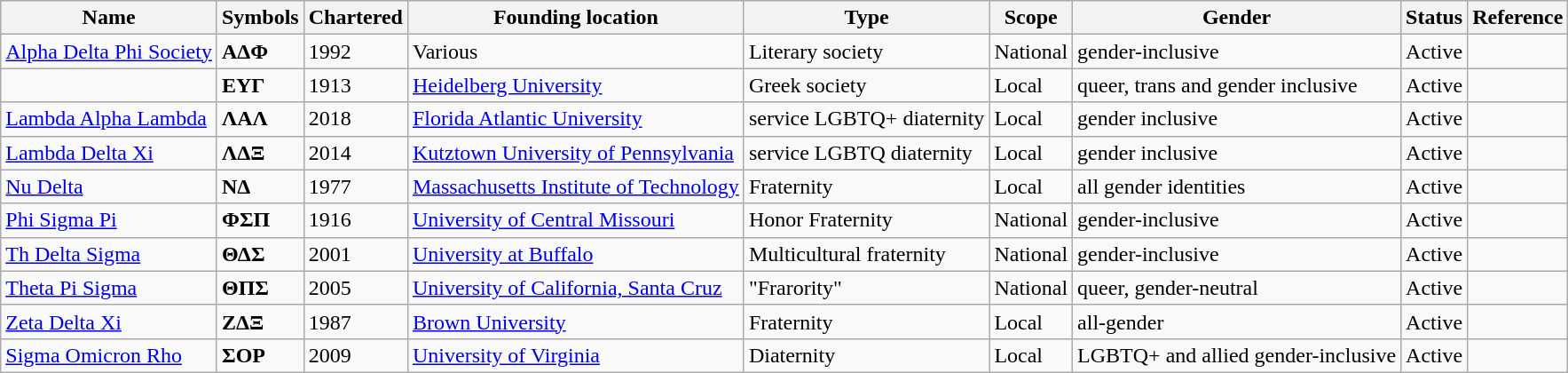<table class="wikitable sortable">
<tr>
<th>Name</th>
<th>Symbols</th>
<th>Chartered</th>
<th>Founding location</th>
<th>Type</th>
<th>Scope</th>
<th>Gender</th>
<th>Status</th>
<th>Reference</th>
</tr>
<tr>
<td><a href='#'>Alpha Delta Phi Society</a></td>
<td><strong>ΑΔΦ</strong></td>
<td>1992</td>
<td>Various</td>
<td>Literary society</td>
<td>National</td>
<td>gender-inclusive</td>
<td>Active</td>
<td></td>
</tr>
<tr>
<td></td>
<td><strong>ΕΥΓ</strong></td>
<td>1913</td>
<td><a href='#'>Heidelberg University</a></td>
<td>Greek society</td>
<td>Local</td>
<td>queer, trans and gender inclusive</td>
<td>Active</td>
<td></td>
</tr>
<tr>
<td><a href='#'>Lambda Alpha Lambda</a></td>
<td><strong>ΛΑΛ</strong></td>
<td>2018</td>
<td><a href='#'>Florida Atlantic University</a></td>
<td>service LGBTQ+ diaternity</td>
<td>Local</td>
<td>gender inclusive</td>
<td>Active</td>
<td></td>
</tr>
<tr>
<td><a href='#'>Lambda Delta Xi</a></td>
<td><strong>ΛΔΞ</strong></td>
<td>2014</td>
<td><a href='#'>Kutztown University of Pennsylvania</a></td>
<td>service LGBTQ diaternity</td>
<td>Local</td>
<td>gender inclusive</td>
<td>Active</td>
<td></td>
</tr>
<tr>
<td><a href='#'>Nu Delta</a></td>
<td><strong>ΝΔ</strong></td>
<td>1977</td>
<td><a href='#'>Massachusetts Institute of Technology</a></td>
<td>Fraternity</td>
<td>Local</td>
<td>all gender identities</td>
<td>Active</td>
<td></td>
</tr>
<tr>
<td><a href='#'>Phi Sigma Pi</a></td>
<td><strong>ΦΣΠ</strong></td>
<td>1916</td>
<td><a href='#'>University of Central Missouri</a></td>
<td>Honor Fraternity</td>
<td>National</td>
<td>gender-inclusive</td>
<td>Active</td>
<td></td>
</tr>
<tr>
<td><a href='#'>Th Delta Sigma</a></td>
<td><strong>ΘΔΣ</strong></td>
<td>2001</td>
<td><a href='#'>University at Buffalo</a></td>
<td>Multicultural fraternity</td>
<td>National</td>
<td>gender-inclusive</td>
<td>Active</td>
<td></td>
</tr>
<tr>
<td><a href='#'>Theta Pi Sigma</a></td>
<td><strong>ΘΠΣ</strong></td>
<td>2005</td>
<td><a href='#'>University of California, Santa Cruz</a></td>
<td>"Frarority"</td>
<td>National</td>
<td>queer, gender-neutral</td>
<td>Active</td>
<td></td>
</tr>
<tr>
<td><a href='#'>Zeta Delta Xi</a></td>
<td><strong>ΖΔΞ</strong></td>
<td>1987</td>
<td><a href='#'>Brown University</a></td>
<td>Fraternity</td>
<td>Local</td>
<td>all-gender</td>
<td>Active</td>
<td></td>
</tr>
<tr>
<td><a href='#'>Sigma Omicron Rho</a></td>
<td><strong>ΣΟΡ</strong></td>
<td>2009</td>
<td><a href='#'>University of Virginia</a></td>
<td>Diaternity</td>
<td>Local</td>
<td>LGBTQ+ and allied gender-inclusive</td>
<td>Active</td>
<td></td>
</tr>
</table>
